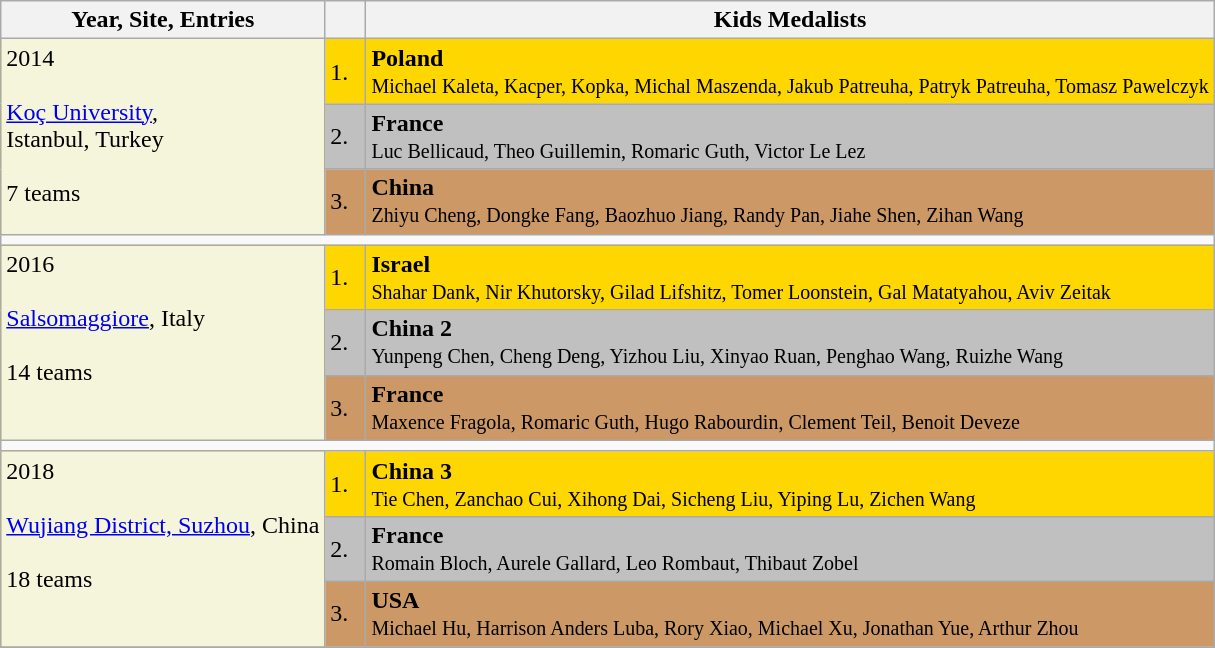<table class=wikitable>
<tr>
<th>Year, Site, Entries</th>
<th></th>
<th>Kids Medalists</th>
</tr>
<tr bgcolor="gold">
<td rowspan=3 bgcolor="beige" valign="Top">2014 <br><br><a href='#'>Koç University</a>,
<br>Istanbul, Turkey
<br>
<br>7 teams</td>
<td>1.  </td>
<td> <strong>Poland</strong> <br><small>Michael Kaleta, Kacper, Kopka, Michal Maszenda, Jakub Patreuha, Patryk Patreuha, Tomasz Pawelczyk</small></td>
</tr>
<tr bgcolor="silver">
<td>2.</td>
<td> <strong>France</strong> <br><small>Luc Bellicaud, Theo Guillemin, Romaric Guth, Victor Le Lez</small></td>
</tr>
<tr bgcolor="cc9966">
<td>3.</td>
<td> <strong>China</strong> <br><small>Zhiyu Cheng, Dongke Fang, Baozhuo Jiang, Randy Pan, Jiahe Shen, Zihan Wang</small></td>
</tr>
<tr>
<td colspan=3></td>
</tr>
<tr bgcolor="gold">
<td rowspan=3 bgcolor="beige" valign="Top">2016 <br><br><a href='#'>Salsomaggiore</a>, Italy 
<br>
<br>14 teams</td>
<td>1.</td>
<td> <strong>Israel</strong> <br><small>Shahar Dank, Nir Khutorsky, Gilad Lifshitz, Tomer Loonstein, Gal Matatyahou, Aviv Zeitak</small></td>
</tr>
<tr bgcolor="silver">
<td>2.</td>
<td> <strong>China 2</strong> <br><small>Yunpeng Chen, Cheng Deng, Yizhou Liu, Xinyao Ruan, Penghao Wang, Ruizhe Wang</small></td>
</tr>
<tr bgcolor="cc9966">
<td>3.</td>
<td> <strong>France</strong> <br><small>Maxence Fragola, Romaric Guth, Hugo Rabourdin, Clement Teil, Benoit Deveze</small></td>
</tr>
<tr>
<td colspan=3></td>
</tr>
<tr bgcolor="gold">
<td rowspan=3 bgcolor="beige" valign="Top">2018 <br><br><a href='#'>Wujiang District, Suzhou</a>, China
<br>
<br>18 teams</td>
<td>1.</td>
<td> <strong>China 3</strong> <br><small>Tie Chen, Zanchao Cui, Xihong Dai, Sicheng Liu, Yiping Lu, Zichen Wang</small></td>
</tr>
<tr bgcolor="silver">
<td>2.</td>
<td> <strong>France</strong> <br><small>Romain Bloch, Aurele Gallard, Leo Rombaut, Thibaut Zobel</small></td>
</tr>
<tr bgcolor="cc9966">
<td>3.</td>
<td> <strong>USA</strong> <br><small>Michael Hu, Harrison Anders Luba, Rory Xiao, Michael Xu, Jonathan Yue, Arthur Zhou</small></td>
</tr>
<tr>
</tr>
</table>
